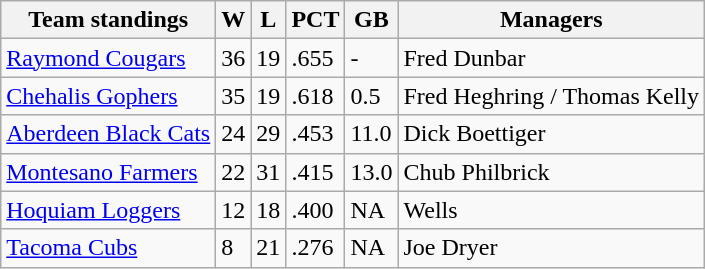<table class="wikitable">
<tr>
<th>Team standings</th>
<th>W</th>
<th>L</th>
<th>PCT</th>
<th>GB</th>
<th>Managers</th>
</tr>
<tr>
<td><a href='#'>Raymond Cougars</a></td>
<td>36</td>
<td>19</td>
<td>.655</td>
<td>-</td>
<td>Fred Dunbar</td>
</tr>
<tr>
<td><a href='#'>Chehalis Gophers</a></td>
<td>35</td>
<td>19</td>
<td>.618</td>
<td>0.5</td>
<td>Fred Heghring / Thomas Kelly</td>
</tr>
<tr>
<td><a href='#'>Aberdeen Black Cats</a></td>
<td>24</td>
<td>29</td>
<td>.453</td>
<td>11.0</td>
<td>Dick Boettiger</td>
</tr>
<tr>
<td><a href='#'>Montesano Farmers</a></td>
<td>22</td>
<td>31</td>
<td>.415</td>
<td>13.0</td>
<td>Chub Philbrick</td>
</tr>
<tr>
<td><a href='#'>Hoquiam Loggers</a></td>
<td>12</td>
<td>18</td>
<td>.400</td>
<td>NA</td>
<td>Wells</td>
</tr>
<tr>
<td><a href='#'>Tacoma Cubs</a></td>
<td>8</td>
<td>21</td>
<td>.276</td>
<td>NA</td>
<td>Joe Dryer</td>
</tr>
</table>
